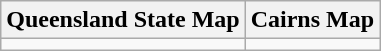<table class="wikitable">
<tr>
<th>Queensland State Map</th>
<th>Cairns Map</th>
</tr>
<tr>
<td></td>
<td></td>
</tr>
</table>
